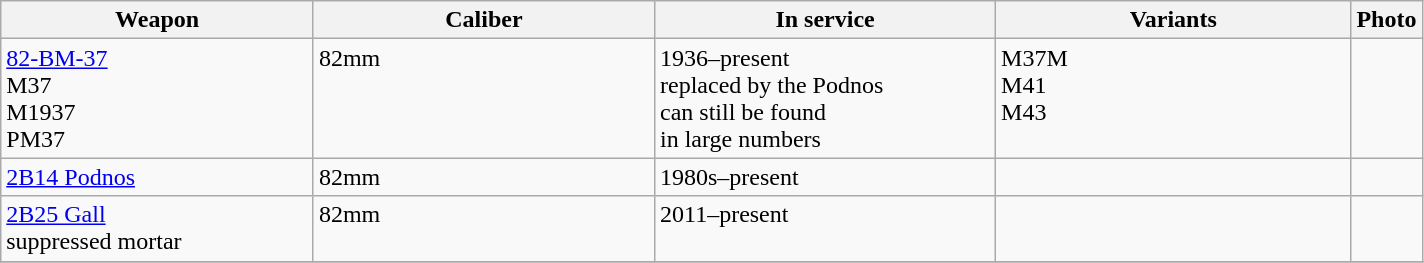<table class="wikitable">
<tr>
<th style="width:22%;", align=left>Weapon</th>
<th style="width:24%;", align=left>Caliber</th>
<th style="width:24%;", align=left>In service</th>
<th style="width:25%;", align=left>Variants</th>
<th style="width:29%;">Photo</th>
</tr>
<tr>
<td align=left, valign=top><a href='#'>82-BM-37</a><br>M37<br>M1937<br>PM37</td>
<td align=left, valign=top>82mm</td>
<td align=left, valign=top>1936–present<br>replaced by the Podnos<br>can still be found<br>in large numbers</td>
<td align=left, valign=top>M37M<br>M41<br>M43</td>
<td align=left, valign=top></td>
</tr>
<tr>
<td align=left, valign=top><a href='#'>2B14 Podnos</a></td>
<td align=left, valign=top>82mm</td>
<td align=left, valign=top>1980s–present</td>
<td align=left, valign=top></td>
<td align=left, valign=top></td>
</tr>
<tr>
<td align=left, valign=top><a href='#'>2B25 Gall</a><br>suppressed mortar</td>
<td align=left, valign=top>82mm</td>
<td align=left, valign=top>2011–present</td>
<td align=left, valign=top></td>
<td align=left, valign=top></td>
</tr>
<tr>
</tr>
</table>
